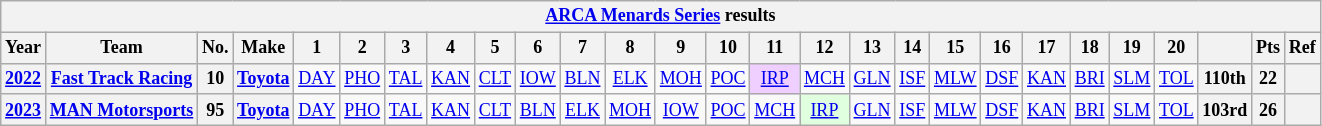<table class="wikitable" style="text-align:center; font-size:75%">
<tr>
<th colspan=27><a href='#'>ARCA Menards Series</a> results</th>
</tr>
<tr>
<th>Year</th>
<th>Team</th>
<th>No.</th>
<th>Make</th>
<th>1</th>
<th>2</th>
<th>3</th>
<th>4</th>
<th>5</th>
<th>6</th>
<th>7</th>
<th>8</th>
<th>9</th>
<th>10</th>
<th>11</th>
<th>12</th>
<th>13</th>
<th>14</th>
<th>15</th>
<th>16</th>
<th>17</th>
<th>18</th>
<th>19</th>
<th>20</th>
<th></th>
<th>Pts</th>
<th>Ref</th>
</tr>
<tr>
<th><a href='#'>2022</a></th>
<th><a href='#'>Fast Track Racing</a></th>
<th>10</th>
<th><a href='#'>Toyota</a></th>
<td><a href='#'>DAY</a></td>
<td><a href='#'>PHO</a></td>
<td><a href='#'>TAL</a></td>
<td><a href='#'>KAN</a></td>
<td><a href='#'>CLT</a></td>
<td><a href='#'>IOW</a></td>
<td><a href='#'>BLN</a></td>
<td><a href='#'>ELK</a></td>
<td><a href='#'>MOH</a></td>
<td><a href='#'>POC</a></td>
<td style="background:#EFCFFF;"><a href='#'>IRP</a><br></td>
<td><a href='#'>MCH</a></td>
<td><a href='#'>GLN</a></td>
<td><a href='#'>ISF</a></td>
<td><a href='#'>MLW</a></td>
<td><a href='#'>DSF</a></td>
<td><a href='#'>KAN</a></td>
<td><a href='#'>BRI</a></td>
<td><a href='#'>SLM</a></td>
<td><a href='#'>TOL</a></td>
<th>110th</th>
<th>22</th>
<th></th>
</tr>
<tr>
<th><a href='#'>2023</a></th>
<th><a href='#'>MAN Motorsports</a></th>
<th>95</th>
<th><a href='#'>Toyota</a></th>
<td><a href='#'>DAY</a></td>
<td><a href='#'>PHO</a></td>
<td><a href='#'>TAL</a></td>
<td><a href='#'>KAN</a></td>
<td><a href='#'>CLT</a></td>
<td><a href='#'>BLN</a></td>
<td><a href='#'>ELK</a></td>
<td><a href='#'>MOH</a></td>
<td><a href='#'>IOW</a></td>
<td><a href='#'>POC</a></td>
<td><a href='#'>MCH</a></td>
<td style="background:#DFFFDF;"><a href='#'>IRP</a><br></td>
<td><a href='#'>GLN</a></td>
<td><a href='#'>ISF</a></td>
<td><a href='#'>MLW</a></td>
<td><a href='#'>DSF</a></td>
<td><a href='#'>KAN</a></td>
<td><a href='#'>BRI</a></td>
<td><a href='#'>SLM</a></td>
<td><a href='#'>TOL</a></td>
<th>103rd</th>
<th>26</th>
<th></th>
</tr>
</table>
